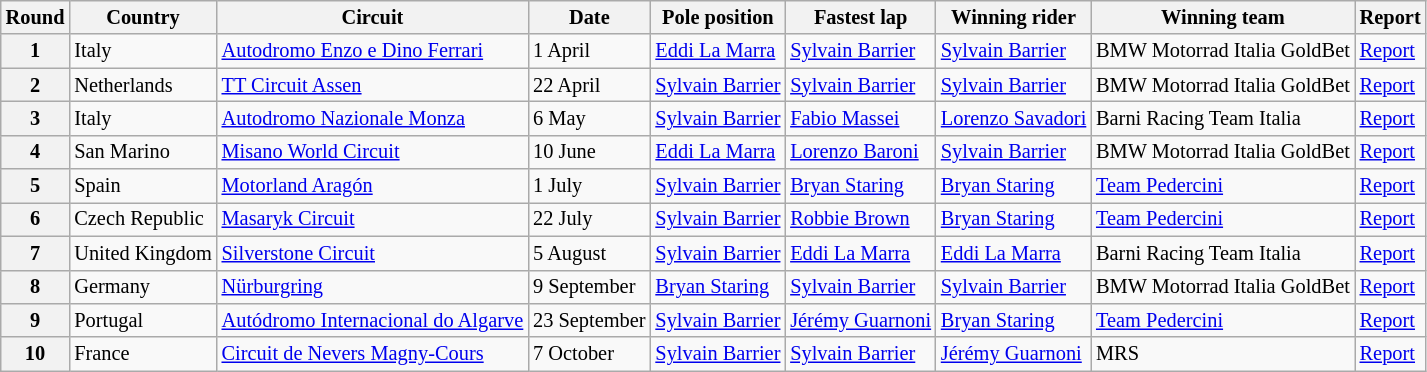<table class="wikitable" style="font-size: 85%">
<tr>
<th>Round</th>
<th>Country</th>
<th>Circuit</th>
<th>Date</th>
<th>Pole position</th>
<th>Fastest lap</th>
<th>Winning rider</th>
<th>Winning team</th>
<th>Report</th>
</tr>
<tr>
<th>1</th>
<td> Italy</td>
<td><a href='#'>Autodromo Enzo e Dino Ferrari</a></td>
<td>1 April</td>
<td> <a href='#'>Eddi La Marra</a></td>
<td> <a href='#'>Sylvain Barrier</a></td>
<td> <a href='#'>Sylvain Barrier</a></td>
<td>BMW Motorrad Italia GoldBet</td>
<td><a href='#'>Report</a></td>
</tr>
<tr>
<th>2</th>
<td> Netherlands</td>
<td><a href='#'>TT Circuit Assen</a></td>
<td>22 April</td>
<td> <a href='#'>Sylvain Barrier</a></td>
<td> <a href='#'>Sylvain Barrier</a></td>
<td> <a href='#'>Sylvain Barrier</a></td>
<td>BMW Motorrad Italia GoldBet</td>
<td><a href='#'>Report</a></td>
</tr>
<tr>
<th>3</th>
<td> Italy</td>
<td><a href='#'>Autodromo Nazionale Monza</a></td>
<td>6 May</td>
<td> <a href='#'>Sylvain Barrier</a></td>
<td> <a href='#'>Fabio Massei</a></td>
<td> <a href='#'>Lorenzo Savadori</a></td>
<td>Barni Racing Team Italia</td>
<td><a href='#'>Report</a></td>
</tr>
<tr>
<th>4</th>
<td> San Marino</td>
<td><a href='#'>Misano World Circuit</a></td>
<td>10 June</td>
<td> <a href='#'>Eddi La Marra</a></td>
<td> <a href='#'>Lorenzo Baroni</a></td>
<td> <a href='#'>Sylvain Barrier</a></td>
<td>BMW Motorrad Italia GoldBet</td>
<td><a href='#'>Report</a></td>
</tr>
<tr>
<th>5</th>
<td> Spain</td>
<td><a href='#'>Motorland Aragón</a></td>
<td>1 July</td>
<td> <a href='#'>Sylvain Barrier</a></td>
<td> <a href='#'>Bryan Staring</a></td>
<td> <a href='#'>Bryan Staring</a></td>
<td><a href='#'>Team Pedercini</a></td>
<td><a href='#'>Report</a></td>
</tr>
<tr>
<th>6</th>
<td> Czech Republic</td>
<td><a href='#'>Masaryk Circuit</a></td>
<td>22 July</td>
<td> <a href='#'>Sylvain Barrier</a></td>
<td> <a href='#'>Robbie Brown</a></td>
<td> <a href='#'>Bryan Staring</a></td>
<td><a href='#'>Team Pedercini</a></td>
<td><a href='#'>Report</a></td>
</tr>
<tr>
<th>7</th>
<td> United Kingdom</td>
<td><a href='#'>Silverstone Circuit</a></td>
<td>5 August</td>
<td> <a href='#'>Sylvain Barrier</a></td>
<td> <a href='#'>Eddi La Marra</a></td>
<td> <a href='#'>Eddi La Marra</a></td>
<td>Barni Racing Team Italia</td>
<td><a href='#'>Report</a></td>
</tr>
<tr>
<th>8</th>
<td> Germany</td>
<td><a href='#'>Nürburgring</a></td>
<td>9 September</td>
<td> <a href='#'>Bryan Staring</a></td>
<td> <a href='#'>Sylvain Barrier</a></td>
<td> <a href='#'>Sylvain Barrier</a></td>
<td>BMW Motorrad Italia GoldBet</td>
<td><a href='#'>Report</a></td>
</tr>
<tr>
<th>9</th>
<td> Portugal</td>
<td><a href='#'>Autódromo Internacional do Algarve</a></td>
<td>23 September</td>
<td> <a href='#'>Sylvain Barrier</a></td>
<td> <a href='#'>Jérémy Guarnoni</a></td>
<td> <a href='#'>Bryan Staring</a></td>
<td><a href='#'>Team Pedercini</a></td>
<td><a href='#'>Report</a></td>
</tr>
<tr>
<th>10</th>
<td> France</td>
<td><a href='#'>Circuit de Nevers Magny-Cours</a></td>
<td>7 October</td>
<td> <a href='#'>Sylvain Barrier</a></td>
<td> <a href='#'>Sylvain Barrier</a></td>
<td> <a href='#'>Jérémy Guarnoni</a></td>
<td>MRS</td>
<td><a href='#'>Report</a></td>
</tr>
</table>
